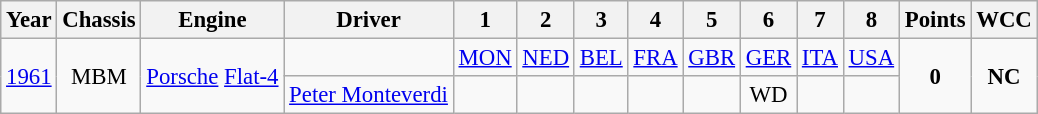<table class="wikitable" style="text-align:center; font-size:95%">
<tr>
<th>Year</th>
<th>Chassis</th>
<th>Engine</th>
<th>Driver</th>
<th>1</th>
<th>2</th>
<th>3</th>
<th>4</th>
<th>5</th>
<th>6</th>
<th>7</th>
<th>8</th>
<th>Points</th>
<th>WCC</th>
</tr>
<tr>
<td rowspan="2"><a href='#'>1961</a></td>
<td rowspan="2">MBM</td>
<td rowspan="2"><a href='#'>Porsche</a> <a href='#'>Flat-4</a></td>
<td></td>
<td><a href='#'>MON</a></td>
<td><a href='#'>NED</a></td>
<td><a href='#'>BEL</a></td>
<td><a href='#'>FRA</a></td>
<td><a href='#'>GBR</a></td>
<td><a href='#'>GER</a></td>
<td><a href='#'>ITA</a></td>
<td><a href='#'>USA</a></td>
<td rowspan="2"><strong>0</strong></td>
<td rowspan="2"><strong>NC</strong></td>
</tr>
<tr>
<td><a href='#'>Peter Monteverdi</a></td>
<td></td>
<td></td>
<td></td>
<td></td>
<td></td>
<td>WD</td>
<td></td>
<td></td>
</tr>
</table>
